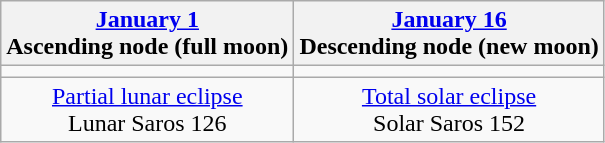<table class="wikitable">
<tr>
<th><a href='#'>January 1</a><br>Ascending node (full moon)<br></th>
<th><a href='#'>January 16</a><br>Descending node (new moon)<br></th>
</tr>
<tr>
<td></td>
<td></td>
</tr>
<tr align=center>
<td><a href='#'>Partial lunar eclipse</a><br>Lunar Saros 126</td>
<td><a href='#'>Total solar eclipse</a><br>Solar Saros 152</td>
</tr>
</table>
